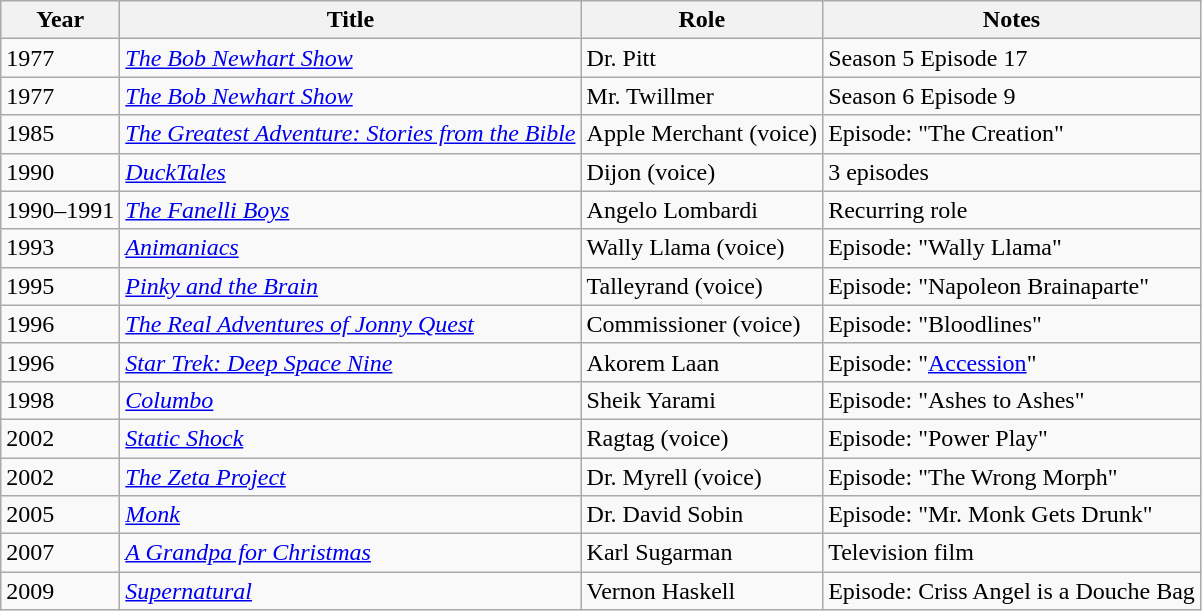<table class="wikitable sortable">
<tr>
<th>Year</th>
<th>Title</th>
<th>Role</th>
<th>Notes</th>
</tr>
<tr>
<td>1977</td>
<td><em><a href='#'>The Bob Newhart Show</a></em></td>
<td>Dr. Pitt</td>
<td>Season 5 Episode 17</td>
</tr>
<tr>
<td>1977</td>
<td><em><a href='#'>The Bob Newhart Show</a></em></td>
<td>Mr. Twillmer</td>
<td>Season 6 Episode 9</td>
</tr>
<tr>
<td>1985</td>
<td><em><a href='#'>The Greatest Adventure: Stories from the Bible</a></em></td>
<td>Apple Merchant (voice)</td>
<td>Episode: "The Creation"</td>
</tr>
<tr>
<td>1990</td>
<td><em><a href='#'>DuckTales</a></em></td>
<td>Dijon (voice)</td>
<td>3 episodes</td>
</tr>
<tr>
<td>1990–1991</td>
<td><em><a href='#'>The Fanelli Boys</a></em></td>
<td>Angelo Lombardi</td>
<td>Recurring role</td>
</tr>
<tr>
<td>1993</td>
<td><em><a href='#'>Animaniacs</a></em></td>
<td>Wally Llama (voice)</td>
<td>Episode: "Wally Llama"</td>
</tr>
<tr>
<td>1995</td>
<td><em><a href='#'>Pinky and the Brain</a></em></td>
<td>Talleyrand (voice)</td>
<td>Episode: "Napoleon Brainaparte"</td>
</tr>
<tr>
<td>1996</td>
<td><em><a href='#'>The Real Adventures of Jonny Quest</a></em></td>
<td>Commissioner (voice)</td>
<td>Episode: "Bloodlines"</td>
</tr>
<tr>
<td>1996</td>
<td><em><a href='#'>Star Trek: Deep Space Nine</a></em></td>
<td>Akorem Laan</td>
<td>Episode: "<a href='#'>Accession</a>"</td>
</tr>
<tr>
<td>1998</td>
<td><em><a href='#'>Columbo</a></em></td>
<td>Sheik Yarami</td>
<td>Episode: "Ashes to Ashes"</td>
</tr>
<tr>
<td>2002</td>
<td><em><a href='#'>Static Shock</a></em></td>
<td>Ragtag (voice)</td>
<td>Episode: "Power Play"</td>
</tr>
<tr>
<td>2002</td>
<td><em><a href='#'>The Zeta Project</a></em></td>
<td>Dr. Myrell (voice)</td>
<td>Episode: "The Wrong Morph"</td>
</tr>
<tr>
<td>2005</td>
<td><em><a href='#'>Monk</a></em></td>
<td>Dr. David Sobin</td>
<td>Episode: "Mr. Monk Gets Drunk"</td>
</tr>
<tr>
<td>2007</td>
<td><em><a href='#'>A Grandpa for Christmas</a></em></td>
<td>Karl Sugarman</td>
<td>Television film</td>
</tr>
<tr>
<td>2009</td>
<td><em><a href='#'>Supernatural</a></em></td>
<td>Vernon Haskell</td>
<td>Episode: Criss Angel is a Douche Bag</td>
</tr>
</table>
